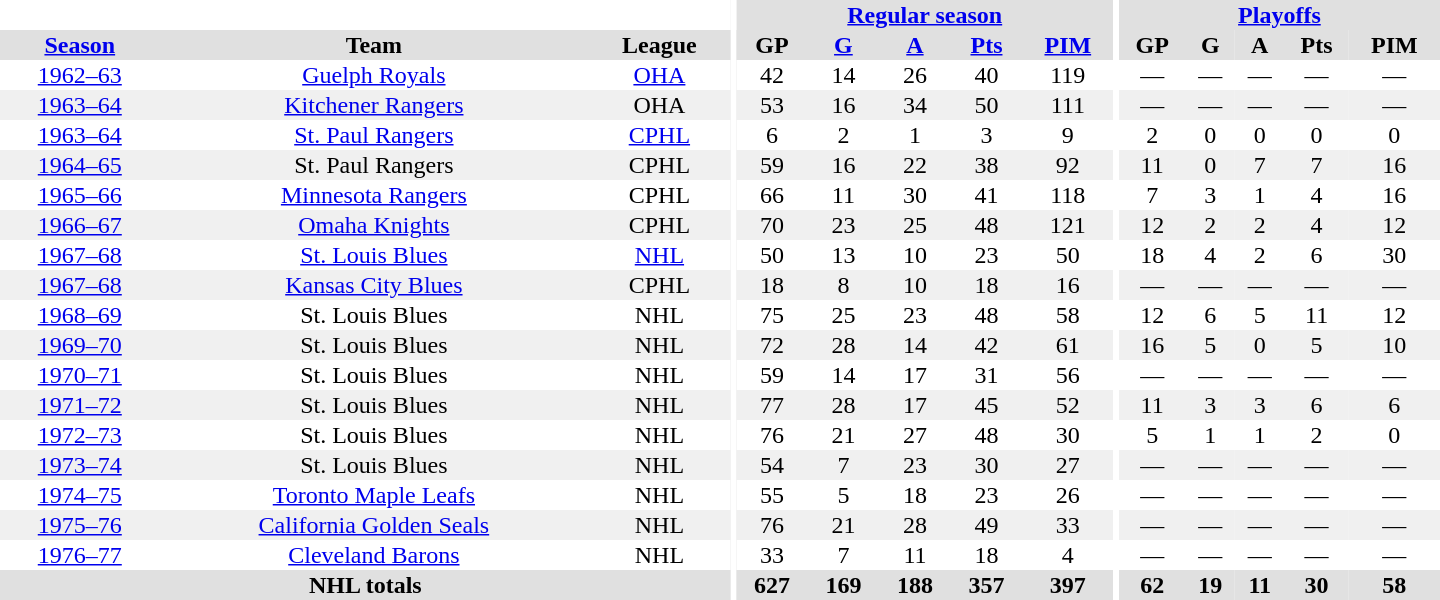<table border="0" cellpadding="1" cellspacing="0" style="text-align:center; width:60em">
<tr bgcolor="#e0e0e0">
<th colspan="3" bgcolor="#ffffff"></th>
<th rowspan="100" bgcolor="#ffffff"></th>
<th colspan="5"><a href='#'>Regular season</a></th>
<th rowspan="100" bgcolor="#ffffff"></th>
<th colspan="5"><a href='#'>Playoffs</a></th>
</tr>
<tr bgcolor="#e0e0e0">
<th><a href='#'>Season</a></th>
<th>Team</th>
<th>League</th>
<th>GP</th>
<th><a href='#'>G</a></th>
<th><a href='#'>A</a></th>
<th><a href='#'>Pts</a></th>
<th><a href='#'>PIM</a></th>
<th>GP</th>
<th>G</th>
<th>A</th>
<th>Pts</th>
<th>PIM</th>
</tr>
<tr>
<td><a href='#'>1962–63</a></td>
<td><a href='#'>Guelph Royals</a></td>
<td><a href='#'>OHA</a></td>
<td>42</td>
<td>14</td>
<td>26</td>
<td>40</td>
<td>119</td>
<td>—</td>
<td>—</td>
<td>—</td>
<td>—</td>
<td>—</td>
</tr>
<tr bgcolor="#f0f0f0">
<td><a href='#'>1963–64</a></td>
<td><a href='#'>Kitchener Rangers</a></td>
<td>OHA</td>
<td>53</td>
<td>16</td>
<td>34</td>
<td>50</td>
<td>111</td>
<td>—</td>
<td>—</td>
<td>—</td>
<td>—</td>
<td>—</td>
</tr>
<tr>
<td><a href='#'>1963–64</a></td>
<td><a href='#'>St. Paul Rangers</a></td>
<td><a href='#'>CPHL</a></td>
<td>6</td>
<td>2</td>
<td>1</td>
<td>3</td>
<td>9</td>
<td>2</td>
<td>0</td>
<td>0</td>
<td>0</td>
<td>0</td>
</tr>
<tr bgcolor="#f0f0f0">
<td><a href='#'>1964–65</a></td>
<td>St. Paul Rangers</td>
<td>CPHL</td>
<td>59</td>
<td>16</td>
<td>22</td>
<td>38</td>
<td>92</td>
<td>11</td>
<td>0</td>
<td>7</td>
<td>7</td>
<td>16</td>
</tr>
<tr>
<td><a href='#'>1965–66</a></td>
<td><a href='#'>Minnesota Rangers</a></td>
<td>CPHL</td>
<td>66</td>
<td>11</td>
<td>30</td>
<td>41</td>
<td>118</td>
<td>7</td>
<td>3</td>
<td>1</td>
<td>4</td>
<td>16</td>
</tr>
<tr bgcolor="#f0f0f0">
<td><a href='#'>1966–67</a></td>
<td><a href='#'>Omaha Knights</a></td>
<td>CPHL</td>
<td>70</td>
<td>23</td>
<td>25</td>
<td>48</td>
<td>121</td>
<td>12</td>
<td>2</td>
<td>2</td>
<td>4</td>
<td>12</td>
</tr>
<tr>
<td><a href='#'>1967–68</a></td>
<td><a href='#'>St. Louis Blues</a></td>
<td><a href='#'>NHL</a></td>
<td>50</td>
<td>13</td>
<td>10</td>
<td>23</td>
<td>50</td>
<td>18</td>
<td>4</td>
<td>2</td>
<td>6</td>
<td>30</td>
</tr>
<tr bgcolor="#f0f0f0">
<td><a href='#'>1967–68</a></td>
<td><a href='#'>Kansas City Blues</a></td>
<td>CPHL</td>
<td>18</td>
<td>8</td>
<td>10</td>
<td>18</td>
<td>16</td>
<td>—</td>
<td>—</td>
<td>—</td>
<td>—</td>
<td>—</td>
</tr>
<tr>
<td><a href='#'>1968–69</a></td>
<td>St. Louis Blues</td>
<td>NHL</td>
<td>75</td>
<td>25</td>
<td>23</td>
<td>48</td>
<td>58</td>
<td>12</td>
<td>6</td>
<td>5</td>
<td>11</td>
<td>12</td>
</tr>
<tr bgcolor="#f0f0f0">
<td><a href='#'>1969–70</a></td>
<td>St. Louis Blues</td>
<td>NHL</td>
<td>72</td>
<td>28</td>
<td>14</td>
<td>42</td>
<td>61</td>
<td>16</td>
<td>5</td>
<td>0</td>
<td>5</td>
<td>10</td>
</tr>
<tr>
<td><a href='#'>1970–71</a></td>
<td>St. Louis Blues</td>
<td>NHL</td>
<td>59</td>
<td>14</td>
<td>17</td>
<td>31</td>
<td>56</td>
<td>—</td>
<td>—</td>
<td>—</td>
<td>—</td>
<td>—</td>
</tr>
<tr bgcolor="#f0f0f0">
<td><a href='#'>1971–72</a></td>
<td>St. Louis Blues</td>
<td>NHL</td>
<td>77</td>
<td>28</td>
<td>17</td>
<td>45</td>
<td>52</td>
<td>11</td>
<td>3</td>
<td>3</td>
<td>6</td>
<td>6</td>
</tr>
<tr>
<td><a href='#'>1972–73</a></td>
<td>St. Louis Blues</td>
<td>NHL</td>
<td>76</td>
<td>21</td>
<td>27</td>
<td>48</td>
<td>30</td>
<td>5</td>
<td>1</td>
<td>1</td>
<td>2</td>
<td>0</td>
</tr>
<tr bgcolor="#f0f0f0">
<td><a href='#'>1973–74</a></td>
<td>St. Louis Blues</td>
<td>NHL</td>
<td>54</td>
<td>7</td>
<td>23</td>
<td>30</td>
<td>27</td>
<td>—</td>
<td>—</td>
<td>—</td>
<td>—</td>
<td>—</td>
</tr>
<tr>
<td><a href='#'>1974–75</a></td>
<td><a href='#'>Toronto Maple Leafs</a></td>
<td>NHL</td>
<td>55</td>
<td>5</td>
<td>18</td>
<td>23</td>
<td>26</td>
<td>—</td>
<td>—</td>
<td>—</td>
<td>—</td>
<td>—</td>
</tr>
<tr bgcolor="#f0f0f0">
<td><a href='#'>1975–76</a></td>
<td><a href='#'>California Golden Seals</a></td>
<td>NHL</td>
<td>76</td>
<td>21</td>
<td>28</td>
<td>49</td>
<td>33</td>
<td>—</td>
<td>—</td>
<td>—</td>
<td>—</td>
<td>—</td>
</tr>
<tr>
<td><a href='#'>1976–77</a></td>
<td><a href='#'>Cleveland Barons</a></td>
<td>NHL</td>
<td>33</td>
<td>7</td>
<td>11</td>
<td>18</td>
<td>4</td>
<td>—</td>
<td>—</td>
<td>—</td>
<td>—</td>
<td>—</td>
</tr>
<tr bgcolor="#e0e0e0">
<th colspan="3">NHL totals</th>
<th>627</th>
<th>169</th>
<th>188</th>
<th>357</th>
<th>397</th>
<th>62</th>
<th>19</th>
<th>11</th>
<th>30</th>
<th>58</th>
</tr>
</table>
